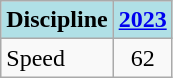<table class="wikitable" style="text-align: center;">
<tr>
<th style="background: #b0e0e6;">Discipline</th>
<th style="background: #b0e0e6;"><a href='#'>2023</a></th>
</tr>
<tr>
<td align="left">Speed</td>
<td>62</td>
</tr>
</table>
